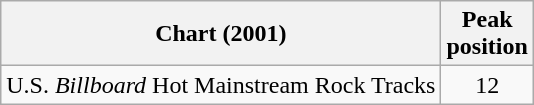<table class="wikitable">
<tr>
<th>Chart (2001)</th>
<th>Peak<br>position</th>
</tr>
<tr>
<td>U.S. <em>Billboard</em> Hot Mainstream Rock Tracks</td>
<td style="text-align:center;">12</td>
</tr>
</table>
